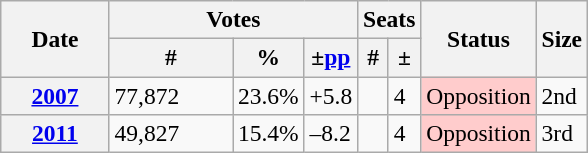<table class="wikitable" style="font-size:98%;">
<tr>
<th width="65" rowspan="2">Date</th>
<th colspan="3">Votes</th>
<th colspan="2">Seats</th>
<th rowspan="2">Status</th>
<th rowspan="2">Size</th>
</tr>
<tr>
<th width="75">#</th>
<th>%</th>
<th>±<a href='#'>pp</a></th>
<th>#</th>
<th>±</th>
</tr>
<tr>
<th><a href='#'>2007</a></th>
<td>77,872</td>
<td>23.6%</td>
<td>+5.8</td>
<td style="text-align:center;"></td>
<td>4</td>
<td style="background-color:#fcc;">Opposition</td>
<td>2nd</td>
</tr>
<tr>
<th><a href='#'>2011</a></th>
<td>49,827</td>
<td>15.4%</td>
<td>–8.2</td>
<td style="text-align:center;"></td>
<td>4</td>
<td style="background-color:#fcc;">Opposition</td>
<td>3rd</td>
</tr>
</table>
